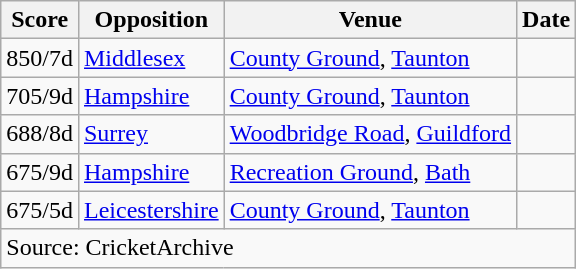<table class="wikitable">
<tr>
<th>Score</th>
<th>Opposition</th>
<th>Venue</th>
<th>Date</th>
</tr>
<tr>
<td>850/7d</td>
<td><a href='#'>Middlesex</a></td>
<td><a href='#'>County Ground</a>, <a href='#'>Taunton</a></td>
<td></td>
</tr>
<tr>
<td>705/9d</td>
<td><a href='#'>Hampshire</a></td>
<td><a href='#'>County Ground</a>, <a href='#'>Taunton</a></td>
<td></td>
</tr>
<tr>
<td>688/8d</td>
<td><a href='#'>Surrey</a></td>
<td><a href='#'>Woodbridge Road</a>, <a href='#'>Guildford</a></td>
<td></td>
</tr>
<tr>
<td>675/9d</td>
<td><a href='#'>Hampshire</a></td>
<td><a href='#'>Recreation Ground</a>, <a href='#'>Bath</a></td>
<td></td>
</tr>
<tr>
<td>675/5d</td>
<td><a href='#'>Leicestershire</a></td>
<td><a href='#'>County Ground</a>, <a href='#'>Taunton</a></td>
<td></td>
</tr>
<tr>
<td colspan=4>Source: CricketArchive</td>
</tr>
</table>
